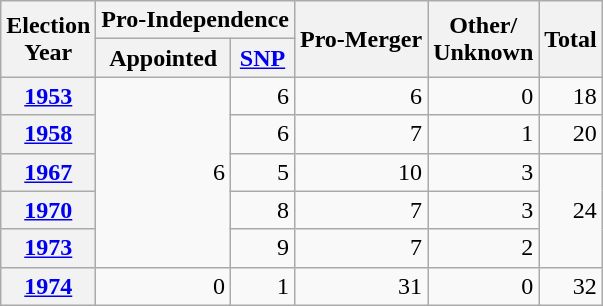<table class="wikitable sortable">
<tr>
<th rowspan=2 scope="col">Election<br>Year</th>
<th colspan=2>Pro-Independence</th>
<th rowspan=2 scope="col">Pro-Merger </th>
<th rowspan=2 scope="col">Other/<br>Unknown</th>
<th rowspan=2 scope="col">Total</th>
</tr>
<tr>
<th scope="col">Appointed</th>
<th scope="col"><a href='#'>SNP</a></th>
</tr>
<tr>
<th scope="row"><a href='#'>1953</a></th>
<td align="right" rowspan=5>6</td>
<td align="right">6</td>
<td align="right">6</td>
<td align="right">0</td>
<td align="right">18</td>
</tr>
<tr>
<th scope="row"><a href='#'>1958</a></th>
<td align="right">6</td>
<td align="right">7</td>
<td align="right">1</td>
<td align="right">20</td>
</tr>
<tr>
<th scope="row"><a href='#'>1967</a></th>
<td align="right">5</td>
<td align="right">10</td>
<td align="right">3</td>
<td align="right" rowspan=3>24</td>
</tr>
<tr>
<th scope="row"><a href='#'>1970</a></th>
<td align="right">8</td>
<td align="right">7</td>
<td align="right">3</td>
</tr>
<tr>
<th scope="row"><a href='#'>1973</a></th>
<td align="right">9</td>
<td align="right">7</td>
<td align="right">2</td>
</tr>
<tr>
<th scope="row"><a href='#'>1974</a></th>
<td align="right">0</td>
<td align="right">1</td>
<td align="right">31</td>
<td align="right">0</td>
<td align="right">32</td>
</tr>
</table>
